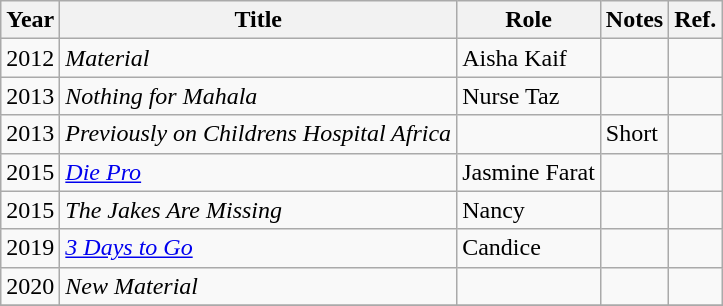<table class="wikitable">
<tr>
<th>Year</th>
<th>Title</th>
<th>Role</th>
<th>Notes</th>
<th>Ref.</th>
</tr>
<tr>
<td>2012</td>
<td><em>Material</em></td>
<td>Aisha Kaif</td>
<td></td>
<td></td>
</tr>
<tr>
<td>2013</td>
<td><em>Nothing for Mahala</em></td>
<td>Nurse Taz</td>
<td></td>
<td></td>
</tr>
<tr>
<td>2013</td>
<td><em>Previously on Childrens Hospital Africa</em></td>
<td></td>
<td>Short</td>
<td></td>
</tr>
<tr>
<td>2015</td>
<td><em><a href='#'>Die Pro</a></em></td>
<td>Jasmine Farat</td>
<td></td>
<td></td>
</tr>
<tr>
<td>2015</td>
<td><em>The Jakes Are Missing</em></td>
<td>Nancy</td>
<td></td>
<td></td>
</tr>
<tr>
<td>2019</td>
<td><em><a href='#'>3 Days to Go</a></em></td>
<td>Candice</td>
<td></td>
<td></td>
</tr>
<tr>
<td>2020</td>
<td><em>New Material</em></td>
<td></td>
<td></td>
<td></td>
</tr>
<tr>
</tr>
</table>
